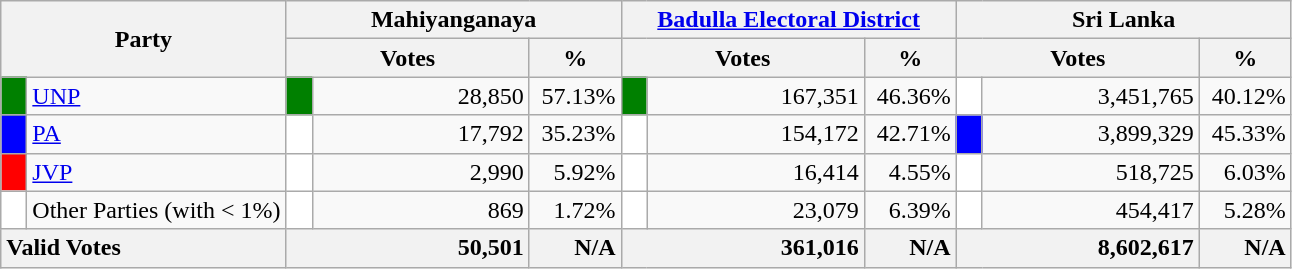<table class="wikitable">
<tr>
<th colspan="2" width="144px"rowspan="2">Party</th>
<th colspan="3" width="216px">Mahiyanganaya</th>
<th colspan="3" width="216px"><a href='#'>Badulla Electoral District</a></th>
<th colspan="3" width="216px">Sri Lanka</th>
</tr>
<tr>
<th colspan="2" width="144px">Votes</th>
<th>%</th>
<th colspan="2" width="144px">Votes</th>
<th>%</th>
<th colspan="2" width="144px">Votes</th>
<th>%</th>
</tr>
<tr>
<td style="background-color:green;" width="10px"></td>
<td style="text-align:left;"><a href='#'>UNP</a></td>
<td style="background-color:green;" width="10px"></td>
<td style="text-align:right;">28,850</td>
<td style="text-align:right;">57.13%</td>
<td style="background-color:green;" width="10px"></td>
<td style="text-align:right;">167,351</td>
<td style="text-align:right;">46.36%</td>
<td style="background-color:white;" width="10px"></td>
<td style="text-align:right;">3,451,765</td>
<td style="text-align:right;">40.12%</td>
</tr>
<tr>
<td style="background-color:blue;" width="10px"></td>
<td style="text-align:left;"><a href='#'>PA</a></td>
<td style="background-color:white;" width="10px"></td>
<td style="text-align:right;">17,792</td>
<td style="text-align:right;">35.23%</td>
<td style="background-color:white;" width="10px"></td>
<td style="text-align:right;">154,172</td>
<td style="text-align:right;">42.71%</td>
<td style="background-color:blue;" width="10px"></td>
<td style="text-align:right;">3,899,329</td>
<td style="text-align:right;">45.33%</td>
</tr>
<tr>
<td style="background-color:red;" width="10px"></td>
<td style="text-align:left;"><a href='#'>JVP</a></td>
<td style="background-color:white;" width="10px"></td>
<td style="text-align:right;">2,990</td>
<td style="text-align:right;">5.92%</td>
<td style="background-color:white;" width="10px"></td>
<td style="text-align:right;">16,414</td>
<td style="text-align:right;">4.55%</td>
<td style="background-color:white;" width="10px"></td>
<td style="text-align:right;">518,725</td>
<td style="text-align:right;">6.03%</td>
</tr>
<tr>
<td style="background-color:white;" width="10px"></td>
<td style="text-align:left;">Other Parties (with < 1%)</td>
<td style="background-color:white;" width="10px"></td>
<td style="text-align:right;">869</td>
<td style="text-align:right;">1.72%</td>
<td style="background-color:white;" width="10px"></td>
<td style="text-align:right;">23,079</td>
<td style="text-align:right;">6.39%</td>
<td style="background-color:white;" width="10px"></td>
<td style="text-align:right;">454,417</td>
<td style="text-align:right;">5.28%</td>
</tr>
<tr>
<th colspan="2" width="144px"style="text-align:left;">Valid Votes</th>
<th style="text-align:right;"colspan="2" width="144px">50,501</th>
<th style="text-align:right;">N/A</th>
<th style="text-align:right;"colspan="2" width="144px">361,016</th>
<th style="text-align:right;">N/A</th>
<th style="text-align:right;"colspan="2" width="144px">8,602,617</th>
<th style="text-align:right;">N/A</th>
</tr>
</table>
